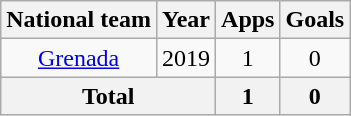<table class="wikitable" style="text-align:center">
<tr>
<th>National team</th>
<th>Year</th>
<th>Apps</th>
<th>Goals</th>
</tr>
<tr>
<td rowspan="1"><a href='#'>Grenada</a></td>
<td>2019</td>
<td>1</td>
<td>0</td>
</tr>
<tr>
<th colspan=2>Total</th>
<th>1</th>
<th>0</th>
</tr>
</table>
